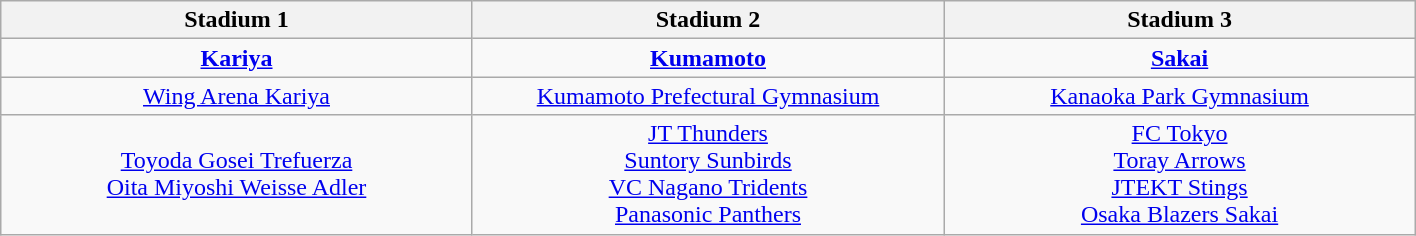<table class=wikitable style=text-align:center>
<tr>
<th width=25%>Stadium 1</th>
<th width=25%>Stadium 2</th>
<th width=25%>Stadium 3</th>
</tr>
<tr>
<td><strong><a href='#'>Kariya</a></strong></td>
<td><strong><a href='#'>Kumamoto</a></strong></td>
<td><strong><a href='#'>Sakai</a></strong></td>
</tr>
<tr>
<td><a href='#'>Wing Arena Kariya</a></td>
<td><a href='#'>Kumamoto Prefectural Gymnasium</a></td>
<td><a href='#'>Kanaoka Park Gymnasium</a></td>
</tr>
<tr>
<td><a href='#'>Toyoda Gosei Trefuerza</a><br> <a href='#'>Oita Miyoshi Weisse Adler</a></td>
<td><a href='#'>JT Thunders</a><br> <a href='#'>Suntory Sunbirds</a><br> <a href='#'>VC Nagano Tridents</a><br> <a href='#'>Panasonic Panthers</a></td>
<td><a href='#'>FC Tokyo</a><br> <a href='#'>Toray Arrows</a><br> <a href='#'>JTEKT Stings</a><br> <a href='#'>Osaka Blazers Sakai</a></td>
</tr>
</table>
